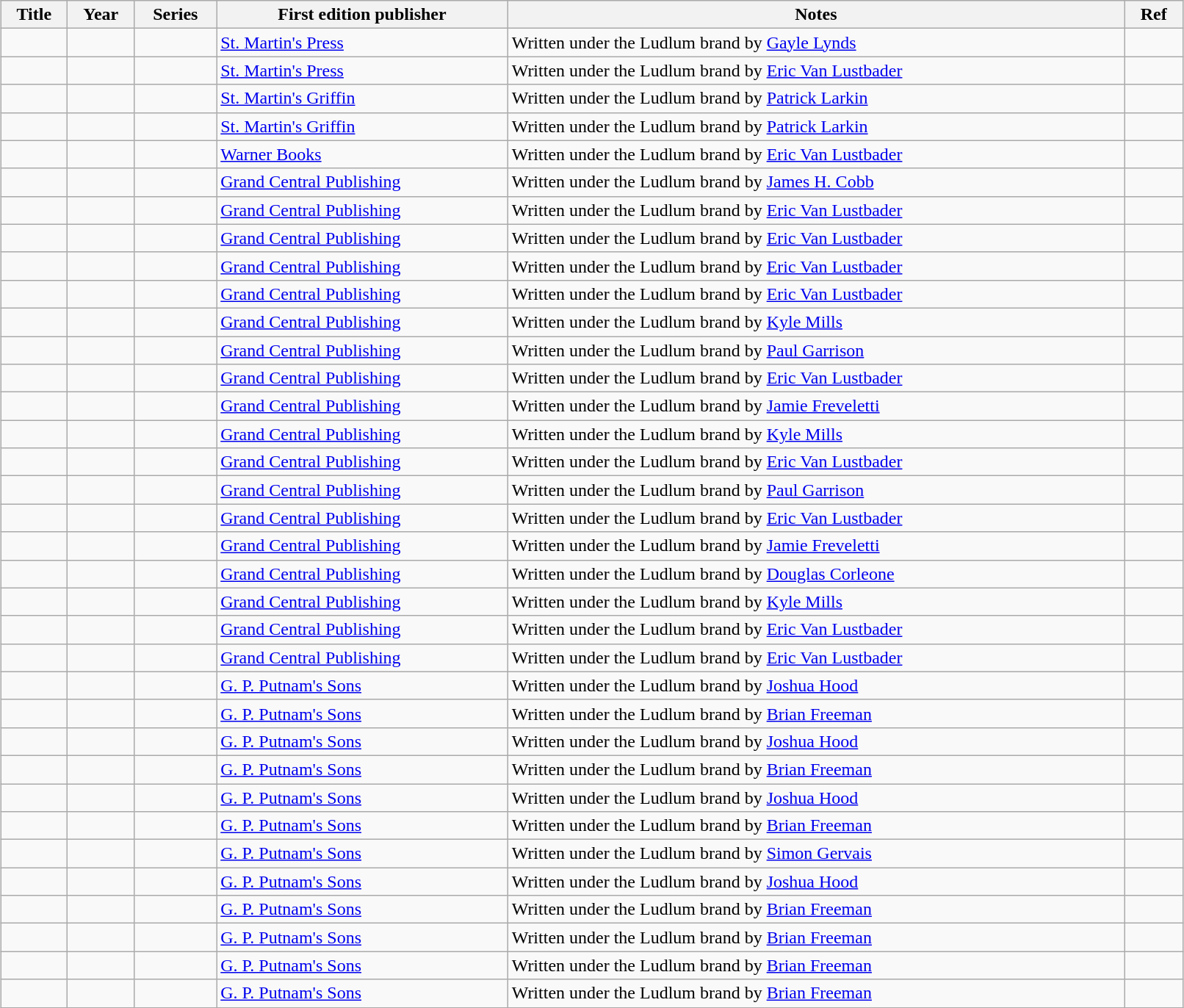<table class="sortable wikitable" width="85%" cellpadding="5" style="margin: 1em auto 1em auto">
<tr>
<th>Title</th>
<th>Year</th>
<th>Series</th>
<th>First edition publisher</th>
<th>Notes</th>
<th width="5%" class="unsortable">Ref</th>
</tr>
<tr>
<td></td>
<td align="center"></td>
<td></td>
<td><a href='#'>St. Martin's Press</a></td>
<td>Written under the Ludlum brand by <a href='#'>Gayle Lynds</a></td>
<td></td>
</tr>
<tr>
<td></td>
<td align="center"></td>
<td></td>
<td><a href='#'>St. Martin's Press</a></td>
<td>Written under the Ludlum brand by <a href='#'>Eric Van Lustbader</a></td>
<td></td>
</tr>
<tr>
<td></td>
<td align="center"></td>
<td></td>
<td><a href='#'>St. Martin's Griffin</a></td>
<td>Written under the Ludlum brand by <a href='#'>Patrick Larkin</a></td>
<td></td>
</tr>
<tr>
<td></td>
<td align="center"></td>
<td></td>
<td><a href='#'>St. Martin's Griffin</a></td>
<td>Written under the Ludlum brand by <a href='#'>Patrick Larkin</a></td>
<td></td>
</tr>
<tr>
<td></td>
<td align="center"></td>
<td></td>
<td><a href='#'>Warner Books</a></td>
<td>Written under the Ludlum brand by <a href='#'>Eric Van Lustbader</a></td>
<td></td>
</tr>
<tr>
<td></td>
<td align="center"></td>
<td></td>
<td><a href='#'>Grand Central Publishing</a></td>
<td>Written under the Ludlum brand by <a href='#'>James H. Cobb</a></td>
<td></td>
</tr>
<tr>
<td></td>
<td align="center"></td>
<td></td>
<td><a href='#'>Grand Central Publishing</a></td>
<td>Written under the Ludlum brand by <a href='#'>Eric Van Lustbader</a></td>
<td></td>
</tr>
<tr>
<td></td>
<td align="center"></td>
<td></td>
<td><a href='#'>Grand Central Publishing</a></td>
<td>Written under the Ludlum brand by <a href='#'>Eric Van Lustbader</a></td>
<td></td>
</tr>
<tr>
<td></td>
<td align="center"></td>
<td></td>
<td><a href='#'>Grand Central Publishing</a></td>
<td>Written under the Ludlum brand by <a href='#'>Eric Van Lustbader</a></td>
<td></td>
</tr>
<tr>
<td></td>
<td align="center"></td>
<td></td>
<td><a href='#'>Grand Central Publishing</a></td>
<td>Written under the Ludlum brand by <a href='#'>Eric Van Lustbader</a></td>
<td></td>
</tr>
<tr>
<td></td>
<td align="center"></td>
<td></td>
<td><a href='#'>Grand Central Publishing</a></td>
<td>Written under the Ludlum brand by <a href='#'>Kyle Mills</a></td>
<td></td>
</tr>
<tr>
<td></td>
<td align="center"></td>
<td></td>
<td><a href='#'>Grand Central Publishing</a></td>
<td>Written under the Ludlum brand by <a href='#'>Paul Garrison</a></td>
<td></td>
</tr>
<tr>
<td></td>
<td align="center"></td>
<td></td>
<td><a href='#'>Grand Central Publishing</a></td>
<td>Written under the Ludlum brand by <a href='#'>Eric Van Lustbader</a></td>
<td></td>
</tr>
<tr>
<td></td>
<td align="center"></td>
<td></td>
<td><a href='#'>Grand Central Publishing</a></td>
<td>Written under the Ludlum brand by <a href='#'>Jamie Freveletti</a></td>
<td></td>
</tr>
<tr>
<td></td>
<td align="center"></td>
<td></td>
<td><a href='#'>Grand Central Publishing</a></td>
<td>Written under the Ludlum brand by <a href='#'>Kyle Mills</a></td>
<td></td>
</tr>
<tr>
<td></td>
<td align="center"></td>
<td></td>
<td><a href='#'>Grand Central Publishing</a></td>
<td>Written under the Ludlum brand by <a href='#'>Eric Van Lustbader</a></td>
<td></td>
</tr>
<tr>
<td></td>
<td align="center"></td>
<td></td>
<td><a href='#'>Grand Central Publishing</a></td>
<td>Written under the Ludlum brand by <a href='#'>Paul Garrison</a></td>
<td></td>
</tr>
<tr>
<td></td>
<td align="center"></td>
<td></td>
<td><a href='#'>Grand Central Publishing</a></td>
<td>Written under the Ludlum brand by <a href='#'>Eric Van Lustbader</a></td>
<td></td>
</tr>
<tr>
<td></td>
<td align="center"></td>
<td></td>
<td><a href='#'>Grand Central Publishing</a></td>
<td>Written under the Ludlum brand by <a href='#'>Jamie Freveletti</a></td>
<td></td>
</tr>
<tr>
<td></td>
<td align="center"></td>
<td></td>
<td><a href='#'>Grand Central Publishing</a></td>
<td>Written under the Ludlum brand by <a href='#'>Douglas Corleone</a></td>
<td></td>
</tr>
<tr>
<td></td>
<td align="center"></td>
<td></td>
<td><a href='#'>Grand Central Publishing</a></td>
<td>Written under the Ludlum brand by <a href='#'>Kyle Mills</a></td>
<td></td>
</tr>
<tr>
<td></td>
<td align="center"></td>
<td></td>
<td><a href='#'>Grand Central Publishing</a></td>
<td>Written under the Ludlum brand by <a href='#'>Eric Van Lustbader</a></td>
<td></td>
</tr>
<tr>
<td></td>
<td align="center"></td>
<td></td>
<td><a href='#'>Grand Central Publishing</a></td>
<td>Written under the Ludlum brand by <a href='#'>Eric Van Lustbader</a></td>
<td></td>
</tr>
<tr>
<td></td>
<td align="center"></td>
<td></td>
<td><a href='#'>G. P. Putnam's Sons</a></td>
<td>Written under the Ludlum brand by <a href='#'>Joshua Hood</a></td>
<td></td>
</tr>
<tr>
<td></td>
<td align="center"></td>
<td></td>
<td><a href='#'>G. P. Putnam's Sons</a></td>
<td>Written under the Ludlum brand by <a href='#'>Brian Freeman</a></td>
<td></td>
</tr>
<tr>
<td></td>
<td align="center"></td>
<td></td>
<td><a href='#'>G. P. Putnam's Sons</a></td>
<td>Written under the Ludlum brand by <a href='#'>Joshua Hood</a></td>
<td></td>
</tr>
<tr>
<td></td>
<td align="center"></td>
<td></td>
<td><a href='#'>G. P. Putnam's Sons</a></td>
<td>Written under the Ludlum brand by <a href='#'>Brian Freeman</a></td>
<td></td>
</tr>
<tr>
<td></td>
<td align="center"></td>
<td></td>
<td><a href='#'>G. P. Putnam's Sons</a></td>
<td>Written under the Ludlum brand by <a href='#'>Joshua Hood</a></td>
<td></td>
</tr>
<tr>
<td></td>
<td align="center"></td>
<td></td>
<td><a href='#'>G. P. Putnam's Sons</a></td>
<td>Written under the Ludlum brand by <a href='#'>Brian Freeman</a></td>
<td></td>
</tr>
<tr>
<td></td>
<td align="center"></td>
<td></td>
<td><a href='#'>G. P. Putnam's Sons</a></td>
<td>Written under the Ludlum brand by <a href='#'>Simon Gervais</a></td>
<td></td>
</tr>
<tr>
<td></td>
<td align="center"></td>
<td></td>
<td><a href='#'>G. P. Putnam's Sons</a></td>
<td>Written under the Ludlum brand by <a href='#'>Joshua Hood</a></td>
<td></td>
</tr>
<tr>
<td></td>
<td align="center"></td>
<td></td>
<td><a href='#'>G. P. Putnam's Sons</a></td>
<td>Written under the Ludlum brand by <a href='#'>Brian Freeman</a></td>
<td></td>
</tr>
<tr>
<td></td>
<td align="center"></td>
<td></td>
<td><a href='#'>G. P. Putnam's Sons</a></td>
<td>Written under the Ludlum brand by <a href='#'>Brian Freeman</a></td>
<td></td>
</tr>
<tr>
<td></td>
<td align="center"></td>
<td></td>
<td><a href='#'>G. P. Putnam's Sons</a></td>
<td>Written under the Ludlum brand by <a href='#'>Brian Freeman</a></td>
<td></td>
</tr>
<tr>
<td></td>
<td align="center"></td>
<td></td>
<td><a href='#'>G. P. Putnam's Sons</a></td>
<td>Written under the Ludlum brand by <a href='#'>Brian Freeman</a></td>
<td></td>
</tr>
</table>
